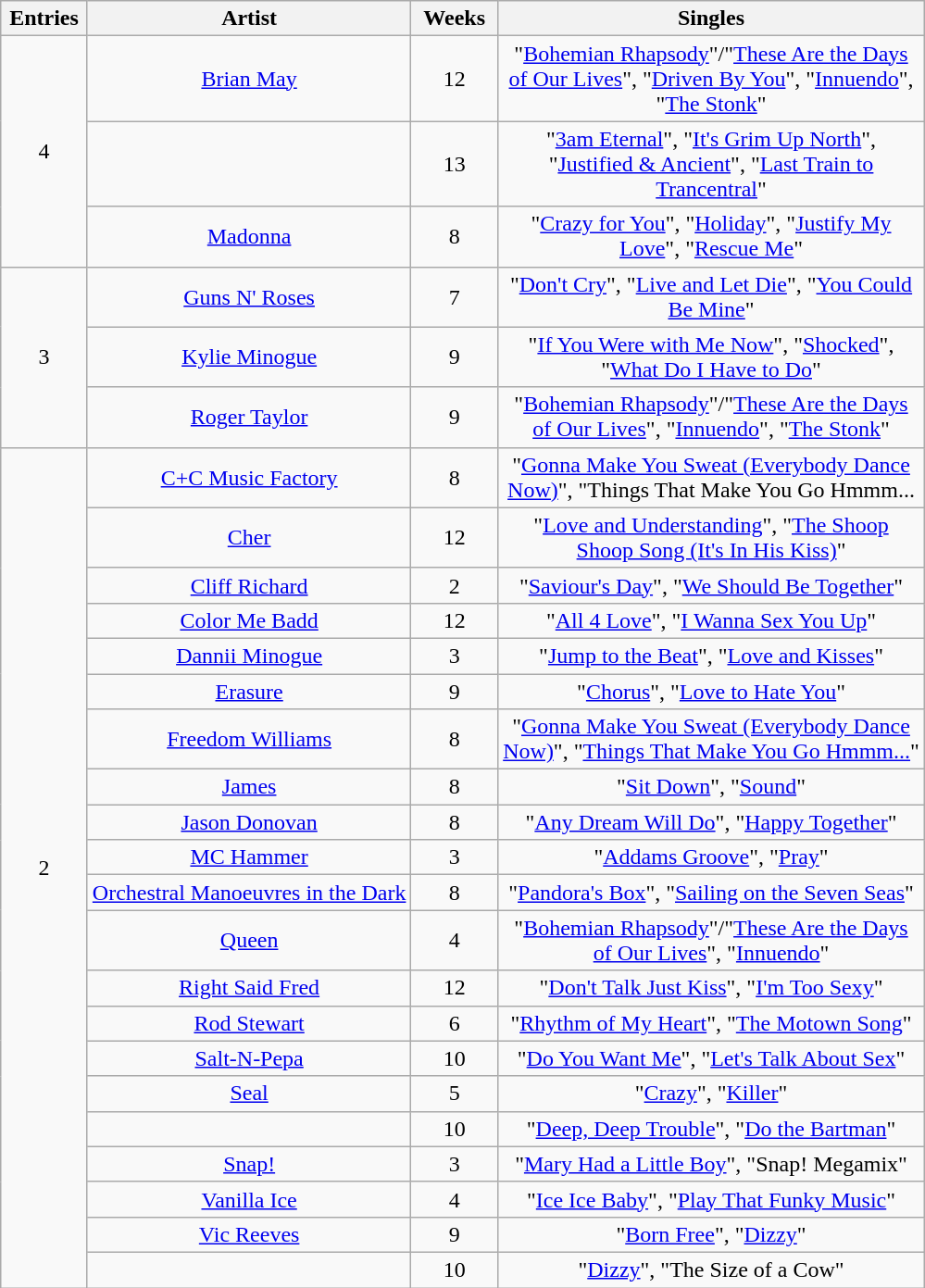<table class="wikitable sortable" style="text-align: center;">
<tr>
<th scope="col" style="width:55px;" data-sort-type="number">Entries</th>
<th scope="col" style="text-align:center;">Artist</th>
<th scope="col" style="width:55px;" data-sort-type="number">Weeks</th>
<th scope="col" style="width:300px;">Singles</th>
</tr>
<tr>
<td rowspan="3" style="text-align:center">4</td>
<td><a href='#'>Brian May</a> </td>
<td>12</td>
<td>"<a href='#'>Bohemian Rhapsody</a>"/"<a href='#'>These Are the Days of Our Lives</a>", "<a href='#'>Driven By You</a>", "<a href='#'>Innuendo</a>", "<a href='#'>The Stonk</a>"</td>
</tr>
<tr>
<td> </td>
<td>13</td>
<td>"<a href='#'>3am Eternal</a>", "<a href='#'>It's Grim Up North</a>", "<a href='#'>Justified & Ancient</a>", "<a href='#'>Last Train to Trancentral</a>"</td>
</tr>
<tr>
<td><a href='#'>Madonna</a> </td>
<td>8</td>
<td>"<a href='#'>Crazy for You</a>", "<a href='#'>Holiday</a>", "<a href='#'>Justify My Love</a>", "<a href='#'>Rescue Me</a>"</td>
</tr>
<tr>
<td rowspan="3" style="text-align:center">3</td>
<td><a href='#'>Guns N' Roses</a></td>
<td>7</td>
<td>"<a href='#'>Don't Cry</a>", "<a href='#'>Live and Let Die</a>", "<a href='#'>You Could Be Mine</a>"</td>
</tr>
<tr>
<td><a href='#'>Kylie Minogue</a></td>
<td>9</td>
<td>"<a href='#'>If You Were with Me Now</a>", "<a href='#'>Shocked</a>", "<a href='#'>What Do I Have to Do</a>"</td>
</tr>
<tr>
<td><a href='#'>Roger Taylor</a> </td>
<td>9</td>
<td>"<a href='#'>Bohemian Rhapsody</a>"/"<a href='#'>These Are the Days of Our Lives</a>", "<a href='#'>Innuendo</a>", "<a href='#'>The Stonk</a>"</td>
</tr>
<tr>
<td rowspan="21" style="text-align:center">2</td>
<td><a href='#'>C+C Music Factory</a></td>
<td>8</td>
<td>"<a href='#'>Gonna Make You Sweat (Everybody Dance Now)</a>", "Things That Make You Go Hmmm...</td>
</tr>
<tr>
<td><a href='#'>Cher</a></td>
<td>12</td>
<td>"<a href='#'>Love and Understanding</a>", "<a href='#'>The Shoop Shoop Song (It's In His Kiss)</a>"</td>
</tr>
<tr>
<td><a href='#'>Cliff Richard</a> </td>
<td>2</td>
<td>"<a href='#'>Saviour's Day</a>", "<a href='#'>We Should Be Together</a>"</td>
</tr>
<tr>
<td><a href='#'>Color Me Badd</a></td>
<td>12</td>
<td>"<a href='#'>All 4 Love</a>", "<a href='#'>I Wanna Sex You Up</a>"</td>
</tr>
<tr>
<td><a href='#'>Dannii Minogue</a></td>
<td>3</td>
<td>"<a href='#'>Jump to the Beat</a>", "<a href='#'>Love and Kisses</a>"</td>
</tr>
<tr>
<td><a href='#'>Erasure</a></td>
<td>9</td>
<td>"<a href='#'>Chorus</a>", "<a href='#'>Love to Hate You</a>"</td>
</tr>
<tr>
<td><a href='#'>Freedom Williams</a> </td>
<td>8</td>
<td>"<a href='#'>Gonna Make You Sweat (Everybody Dance Now)</a>", "<a href='#'>Things That Make You Go Hmmm...</a>"</td>
</tr>
<tr>
<td><a href='#'>James</a></td>
<td>8</td>
<td>"<a href='#'>Sit Down</a>", "<a href='#'>Sound</a>"</td>
</tr>
<tr>
<td><a href='#'>Jason Donovan</a></td>
<td>8</td>
<td>"<a href='#'>Any Dream Will Do</a>", "<a href='#'>Happy Together</a>"</td>
</tr>
<tr>
<td><a href='#'>MC Hammer</a> </td>
<td>3</td>
<td>"<a href='#'>Addams Groove</a>", "<a href='#'>Pray</a>"</td>
</tr>
<tr>
<td><a href='#'>Orchestral Manoeuvres in the Dark</a></td>
<td>8</td>
<td>"<a href='#'>Pandora's Box</a>", "<a href='#'>Sailing on the Seven Seas</a>"</td>
</tr>
<tr>
<td><a href='#'>Queen</a></td>
<td>4</td>
<td>"<a href='#'>Bohemian Rhapsody</a>"/"<a href='#'>These Are the Days of Our Lives</a>", "<a href='#'>Innuendo</a>"</td>
</tr>
<tr>
<td><a href='#'>Right Said Fred</a> </td>
<td>12</td>
<td>"<a href='#'>Don't Talk Just Kiss</a>", "<a href='#'>I'm Too Sexy</a>"</td>
</tr>
<tr>
<td><a href='#'>Rod Stewart</a></td>
<td>6</td>
<td>"<a href='#'>Rhythm of My Heart</a>", "<a href='#'>The Motown Song</a>"</td>
</tr>
<tr>
<td><a href='#'>Salt-N-Pepa</a></td>
<td>10</td>
<td>"<a href='#'>Do You Want Me</a>", "<a href='#'>Let's Talk About Sex</a>"</td>
</tr>
<tr>
<td><a href='#'>Seal</a></td>
<td>5</td>
<td>"<a href='#'>Crazy</a>", "<a href='#'>Killer</a>"</td>
</tr>
<tr>
<td></td>
<td>10</td>
<td>"<a href='#'>Deep, Deep Trouble</a>", "<a href='#'>Do the Bartman</a>"</td>
</tr>
<tr>
<td><a href='#'>Snap!</a> </td>
<td>3</td>
<td>"<a href='#'>Mary Had a Little Boy</a>", "Snap! Megamix"</td>
</tr>
<tr>
<td><a href='#'>Vanilla Ice</a> </td>
<td>4</td>
<td>"<a href='#'>Ice Ice Baby</a>", "<a href='#'>Play That Funky Music</a>"</td>
</tr>
<tr>
<td><a href='#'>Vic Reeves</a></td>
<td>9</td>
<td>"<a href='#'>Born Free</a>", "<a href='#'>Dizzy</a>"</td>
</tr>
<tr>
<td></td>
<td>10</td>
<td>"<a href='#'>Dizzy</a>", "The Size of a Cow"</td>
</tr>
</table>
